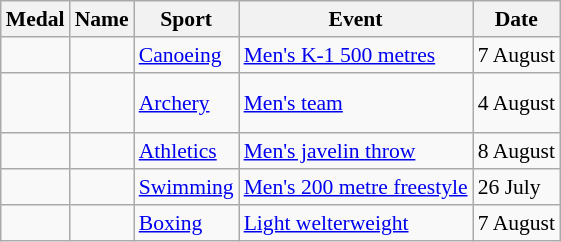<table class="wikitable sortable" style="font-size:90%">
<tr>
<th>Medal</th>
<th>Name</th>
<th>Sport</th>
<th>Event</th>
<th>Date</th>
</tr>
<tr>
<td></td>
<td></td>
<td><a href='#'>Canoeing</a></td>
<td><a href='#'>Men's K-1 500 metres</a></td>
<td>7 August</td>
</tr>
<tr>
<td></td>
<td><br><br></td>
<td><a href='#'>Archery</a></td>
<td><a href='#'>Men's team</a></td>
<td>4 August</td>
</tr>
<tr>
<td></td>
<td></td>
<td><a href='#'>Athletics</a></td>
<td><a href='#'>Men's javelin throw</a></td>
<td>8 August</td>
</tr>
<tr>
<td></td>
<td></td>
<td><a href='#'>Swimming</a></td>
<td><a href='#'>Men's 200 metre freestyle</a></td>
<td>26 July</td>
</tr>
<tr>
<td></td>
<td></td>
<td><a href='#'>Boxing</a></td>
<td><a href='#'>Light welterweight</a></td>
<td>7 August</td>
</tr>
</table>
